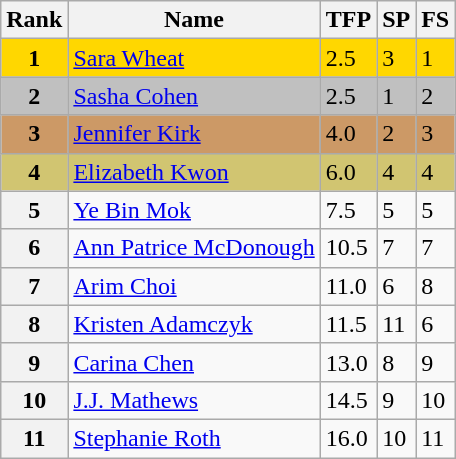<table class="wikitable">
<tr>
<th>Rank</th>
<th>Name</th>
<th>TFP</th>
<th>SP</th>
<th>FS</th>
</tr>
<tr bgcolor="gold">
<td align="center"><strong>1</strong></td>
<td><a href='#'>Sara Wheat</a></td>
<td>2.5</td>
<td>3</td>
<td>1</td>
</tr>
<tr bgcolor="silver">
<td align="center"><strong>2</strong></td>
<td><a href='#'>Sasha Cohen</a></td>
<td>2.5</td>
<td>1</td>
<td>2</td>
</tr>
<tr bgcolor="cc9966">
<td align="center"><strong>3</strong></td>
<td><a href='#'>Jennifer Kirk</a></td>
<td>4.0</td>
<td>2</td>
<td>3</td>
</tr>
<tr bgcolor="#d1c571">
<td align="center"><strong>4</strong></td>
<td><a href='#'>Elizabeth Kwon</a></td>
<td>6.0</td>
<td>4</td>
<td>4</td>
</tr>
<tr>
<th>5</th>
<td><a href='#'>Ye Bin Mok</a></td>
<td>7.5</td>
<td>5</td>
<td>5</td>
</tr>
<tr>
<th>6</th>
<td><a href='#'>Ann Patrice McDonough</a></td>
<td>10.5</td>
<td>7</td>
<td>7</td>
</tr>
<tr>
<th>7</th>
<td><a href='#'>Arim Choi</a></td>
<td>11.0</td>
<td>6</td>
<td>8</td>
</tr>
<tr>
<th>8</th>
<td><a href='#'>Kristen Adamczyk</a></td>
<td>11.5</td>
<td>11</td>
<td>6</td>
</tr>
<tr>
<th>9</th>
<td><a href='#'>Carina Chen</a></td>
<td>13.0</td>
<td>8</td>
<td>9</td>
</tr>
<tr>
<th>10</th>
<td><a href='#'>J.J. Mathews</a></td>
<td>14.5</td>
<td>9</td>
<td>10</td>
</tr>
<tr>
<th>11</th>
<td><a href='#'>Stephanie Roth</a></td>
<td>16.0</td>
<td>10</td>
<td>11</td>
</tr>
</table>
